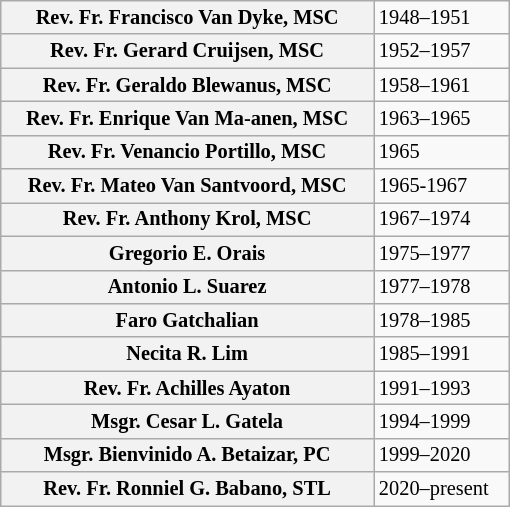<table class="wikitable plainrowheaders floatright" style="font-size:85%; margin:1em; width:25em; border:1px solid #a0a0a0; padding:2px;">
<tr>
<th scope="row">Rev. Fr. Francisco Van Dyke, MSC</th>
<td>1948–1951</td>
</tr>
<tr>
<th scope="row">Rev. Fr. Gerard Cruijsen, MSC</th>
<td>1952–1957</td>
</tr>
<tr>
<th scope="row">Rev. Fr. Geraldo Blewanus, MSC</th>
<td>1958–1961</td>
</tr>
<tr>
<th scope="row">Rev. Fr. Enrique Van Ma-anen, MSC</th>
<td>1963–1965</td>
</tr>
<tr>
<th scope="row">Rev. Fr. Venancio Portillo, MSC</th>
<td>1965</td>
</tr>
<tr>
<th scope="row">Rev. Fr. Mateo Van Santvoord, MSC</th>
<td>1965-1967</td>
</tr>
<tr>
<th scope="row">Rev. Fr. Anthony Krol, MSC</th>
<td>1967–1974</td>
</tr>
<tr>
<th scope="row">Gregorio E. Orais</th>
<td>1975–1977</td>
</tr>
<tr>
<th scope="row">Antonio L. Suarez</th>
<td>1977–1978</td>
</tr>
<tr>
<th scope="row">Faro Gatchalian</th>
<td>1978–1985</td>
</tr>
<tr>
<th scope="row">Necita R. Lim</th>
<td>1985–1991</td>
</tr>
<tr>
<th scope="row">Rev. Fr. Achilles Ayaton</th>
<td>1991–1993</td>
</tr>
<tr>
<th scope="row">Msgr. Cesar L. Gatela</th>
<td>1994–1999</td>
</tr>
<tr>
<th scope="row">Msgr. Bienvinido A. Betaizar, PC</th>
<td>1999–2020</td>
</tr>
<tr>
<th scope="row">Rev. Fr. Ronniel G. Babano, STL</th>
<td>2020–present</td>
</tr>
</table>
